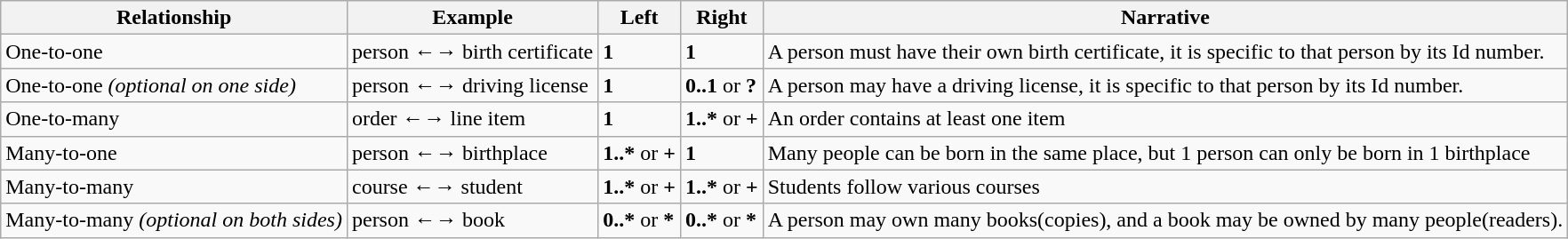<table class="wikitable">
<tr>
<th>Relationship</th>
<th>Example</th>
<th>Left</th>
<th>Right</th>
<th>Narrative</th>
</tr>
<tr>
<td>One-to-one</td>
<td>person ←→ birth certificate</td>
<td><strong>1</strong></td>
<td><strong>1</strong></td>
<td>A person must have their own birth certificate, it is specific to that person by its Id number.</td>
</tr>
<tr>
<td>One-to-one <em>(optional on one side)</em></td>
<td>person ←→ driving license</td>
<td><strong>1</strong></td>
<td><strong>0..1</strong> or <strong>?</strong></td>
<td>A person may have a driving license, it is specific to that person by its Id number.</td>
</tr>
<tr>
<td>One-to-many</td>
<td>order ←→ line item</td>
<td><strong>1</strong></td>
<td><strong>1..*</strong> or <strong>+</strong></td>
<td>An order contains at least one item</td>
</tr>
<tr>
<td>Many-to-one</td>
<td>person ←→ birthplace</td>
<td><strong>1..*</strong> or <strong>+</strong></td>
<td><strong>1</strong></td>
<td>Many people can be born in the same place, but 1 person can only be born in 1 birthplace</td>
</tr>
<tr>
<td>Many-to-many</td>
<td>course ←→ student</td>
<td><strong>1..*</strong> or <strong>+</strong></td>
<td><strong>1..*</strong> or <strong>+</strong></td>
<td>Students follow various courses</td>
</tr>
<tr>
<td>Many-to-many <em>(optional on both sides)</em></td>
<td>person ←→ book</td>
<td><strong>0..*</strong> or <strong>*</strong></td>
<td><strong>0..*</strong> or <strong>*</strong></td>
<td>A person may own many books(copies), and a book may be owned by many people(readers).</td>
</tr>
</table>
